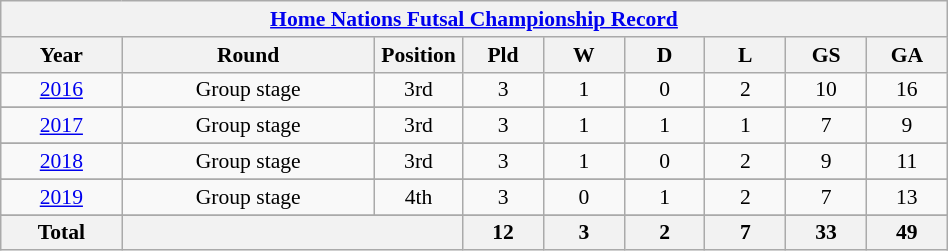<table class="wikitable" width=50% style="text-align: center;font-size:90%;">
<tr>
<th colspan=9><a href='#'>Home Nations Futsal Championship Record</a></th>
</tr>
<tr>
<th width=12%>Year</th>
<th width=25%>Round</th>
<th width=6%>Position</th>
<th width=8%>Pld</th>
<th width=8%>W</th>
<th width=8%>D</th>
<th width=8%>L</th>
<th width=8%>GS</th>
<th width=8%>GA</th>
</tr>
<tr>
<td> <a href='#'>2016</a></td>
<td>Group stage</td>
<td>3rd</td>
<td>3</td>
<td>1</td>
<td>0</td>
<td>2</td>
<td>10</td>
<td>16</td>
</tr>
<tr - bgcolor="#cc9966">
</tr>
<tr>
<td> <a href='#'>2017</a></td>
<td>Group stage</td>
<td>3rd</td>
<td>3</td>
<td>1</td>
<td>1</td>
<td>1</td>
<td>7</td>
<td>9</td>
</tr>
<tr - bgcolor="#cc9966">
</tr>
<tr>
<td> <a href='#'>2018</a></td>
<td>Group stage</td>
<td>3rd</td>
<td>3</td>
<td>1</td>
<td>0</td>
<td>2</td>
<td>9</td>
<td>11</td>
</tr>
<tr - bgcolor="#cc9966">
</tr>
<tr>
<td> <a href='#'>2019</a></td>
<td>Group stage</td>
<td>4th</td>
<td>3</td>
<td>0</td>
<td>1</td>
<td>2</td>
<td>7</td>
<td>13</td>
</tr>
<tr - bgcolor="#cc9966">
</tr>
<tr>
<th>Total</th>
<th colspan=2></th>
<th>12</th>
<th>3</th>
<th>2</th>
<th>7</th>
<th>33</th>
<th>49</th>
</tr>
</table>
